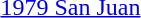<table>
<tr>
<td><a href='#'>1979 San Juan</a><br></td>
<td></td>
<td></td>
<td></td>
</tr>
</table>
